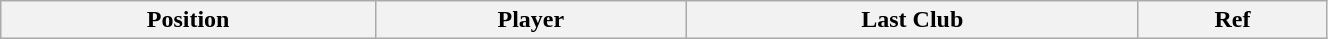<table class="wikitable sortable" style="width:70%; text-align:center; font-size:100%; text-align:left;">
<tr>
<th>Position</th>
<th>Player</th>
<th>Last Club</th>
<th>Ref</th>
</tr>
</table>
